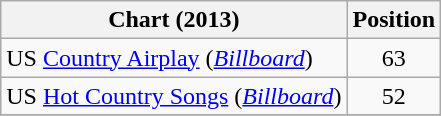<table class="wikitable sortable">
<tr>
<th scope="col">Chart (2013)</th>
<th scope="col">Position</th>
</tr>
<tr>
<td>US <a href='#'>Country Airplay</a> (<em><a href='#'>Billboard</a></em>)</td>
<td align="center">63</td>
</tr>
<tr>
<td>US <a href='#'>Hot Country Songs</a> (<em><a href='#'>Billboard</a></em>)</td>
<td align="center">52</td>
</tr>
<tr>
</tr>
</table>
